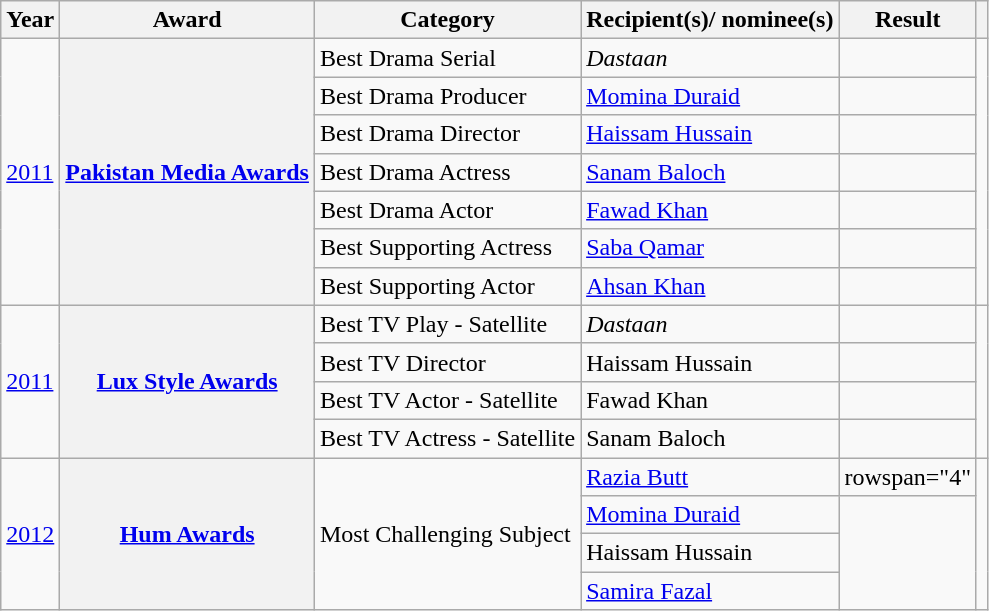<table class="wikitable plainrowheaders">
<tr>
<th>Year</th>
<th>Award</th>
<th>Category</th>
<th>Recipient(s)/ nominee(s)</th>
<th>Result</th>
<th></th>
</tr>
<tr>
<td rowspan="7"><a href='#'>2011</a></td>
<th scope="row" rowspan="7"><a href='#'>Pakistan Media Awards</a></th>
<td>Best Drama Serial</td>
<td><em>Dastaan</em></td>
<td></td>
<td rowspan="7"></td>
</tr>
<tr>
<td>Best Drama Producer</td>
<td><a href='#'>Momina Duraid</a></td>
<td></td>
</tr>
<tr>
<td>Best Drama Director</td>
<td><a href='#'>Haissam Hussain</a></td>
<td></td>
</tr>
<tr>
<td>Best Drama Actress</td>
<td><a href='#'>Sanam Baloch</a></td>
<td></td>
</tr>
<tr>
<td>Best Drama Actor</td>
<td><a href='#'>Fawad Khan</a></td>
<td></td>
</tr>
<tr>
<td>Best Supporting Actress</td>
<td><a href='#'>Saba Qamar</a></td>
<td></td>
</tr>
<tr>
<td>Best Supporting Actor</td>
<td><a href='#'>Ahsan Khan</a></td>
<td></td>
</tr>
<tr>
<td rowspan="4"><a href='#'>2011</a></td>
<th scope="row" rowspan="4"><a href='#'>Lux Style Awards</a></th>
<td>Best TV Play - Satellite</td>
<td><em>Dastaan</em></td>
<td></td>
<td rowspan="4"></td>
</tr>
<tr>
<td>Best TV Director</td>
<td>Haissam Hussain</td>
<td></td>
</tr>
<tr>
<td>Best TV Actor - Satellite</td>
<td>Fawad Khan</td>
<td></td>
</tr>
<tr>
<td>Best TV Actress - Satellite</td>
<td>Sanam Baloch</td>
<td></td>
</tr>
<tr>
<td rowspan="4"><a href='#'>2012</a></td>
<th scope="row" rowspan="4"><a href='#'>Hum Awards</a></th>
<td rowspan="4">Most Challenging Subject</td>
<td><a href='#'>Razia Butt</a></td>
<td>rowspan="4" </td>
<td rowspan="4"></td>
</tr>
<tr>
<td><a href='#'>Momina Duraid</a></td>
</tr>
<tr>
<td>Haissam Hussain</td>
</tr>
<tr>
<td><a href='#'>Samira Fazal</a></td>
</tr>
</table>
